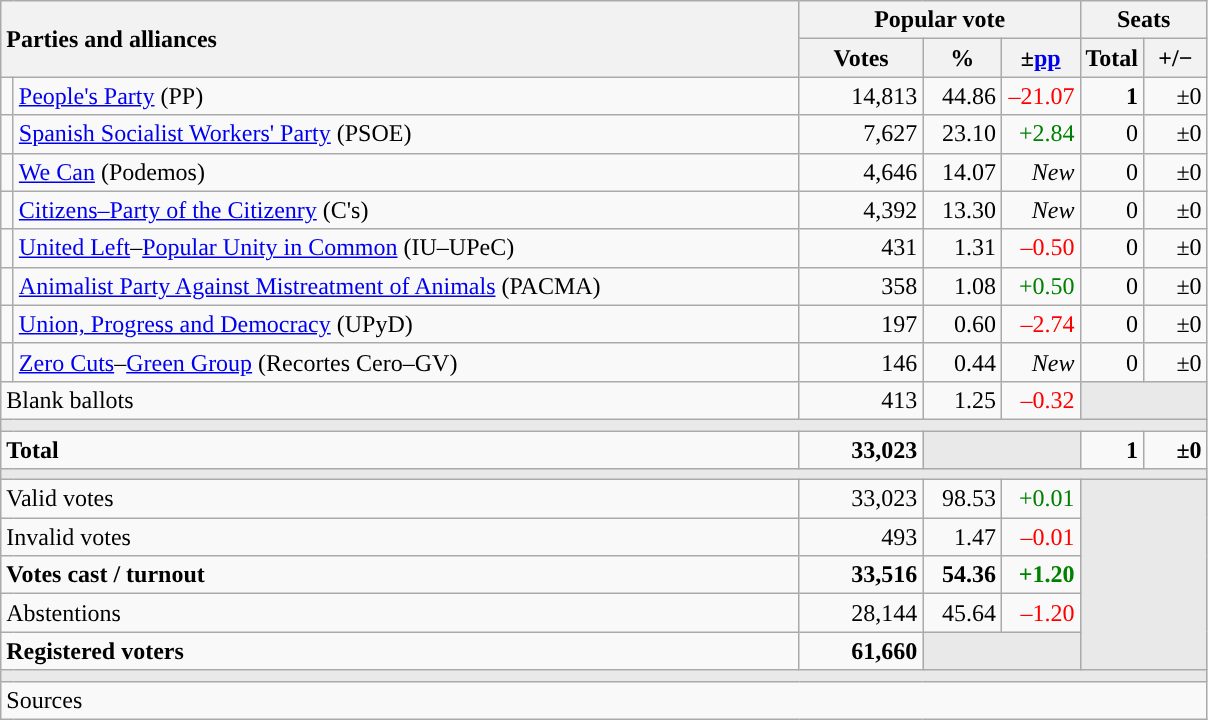<table class="wikitable" style="text-align:right;">
<tr>
<th style="text-align:left;" rowspan="2" colspan="2" width="525">Parties and alliances</th>
<th colspan="3">Popular vote</th>
<th colspan="2">Seats</th>
</tr>
<tr>
<th width="75">Votes</th>
<th width="45">%</th>
<th width="45">±<a href='#'>pp</a></th>
<th width="35">Total</th>
<th width="35">+/−</th>
</tr>
<tr>
<td width="1" style="color:inherit;background:"></td>
<td align="left"><a href='#'>People's Party</a> (PP)</td>
<td>14,813</td>
<td>44.86</td>
<td style="color:red;">–21.07</td>
<td><strong>1</strong></td>
<td>±0</td>
</tr>
<tr>
<td style="color:inherit;background:"></td>
<td align="left"><a href='#'>Spanish Socialist Workers' Party</a> (PSOE)</td>
<td>7,627</td>
<td>23.10</td>
<td style="color:green;">+2.84</td>
<td>0</td>
<td>±0</td>
</tr>
<tr>
<td style="color:inherit;background:"></td>
<td align="left"><a href='#'>We Can</a> (Podemos)</td>
<td>4,646</td>
<td>14.07</td>
<td><em>New</em></td>
<td>0</td>
<td>±0</td>
</tr>
<tr>
<td style="color:inherit;background:"></td>
<td align="left"><a href='#'>Citizens–Party of the Citizenry</a> (C's)</td>
<td>4,392</td>
<td>13.30</td>
<td><em>New</em></td>
<td>0</td>
<td>±0</td>
</tr>
<tr>
<td style="color:inherit;background:"></td>
<td align="left"><a href='#'>United Left</a>–<a href='#'>Popular Unity in Common</a> (IU–UPeC)</td>
<td>431</td>
<td>1.31</td>
<td style="color:red;">–0.50</td>
<td>0</td>
<td>±0</td>
</tr>
<tr>
<td style="color:inherit;background:"></td>
<td align="left"><a href='#'>Animalist Party Against Mistreatment of Animals</a> (PACMA)</td>
<td>358</td>
<td>1.08</td>
<td style="color:green;">+0.50</td>
<td>0</td>
<td>±0</td>
</tr>
<tr>
<td style="color:inherit;background:"></td>
<td align="left"><a href='#'>Union, Progress and Democracy</a> (UPyD)</td>
<td>197</td>
<td>0.60</td>
<td style="color:red;">–2.74</td>
<td>0</td>
<td>±0</td>
</tr>
<tr>
<td style="color:inherit;background:"></td>
<td align="left"><a href='#'>Zero Cuts</a>–<a href='#'>Green Group</a> (Recortes Cero–GV)</td>
<td>146</td>
<td>0.44</td>
<td><em>New</em></td>
<td>0</td>
<td>±0</td>
</tr>
<tr>
<td align="left" colspan="2">Blank ballots</td>
<td>413</td>
<td>1.25</td>
<td style="color:red;">–0.32</td>
<td bgcolor="#E9E9E9" colspan="2"></td>
</tr>
<tr>
<td colspan="7" bgcolor="#E9E9E9"></td>
</tr>
<tr style="font-weight:bold;">
<td align="left" colspan="2">Total</td>
<td>33,023</td>
<td bgcolor="#E9E9E9" colspan="2"></td>
<td>1</td>
<td>±0</td>
</tr>
<tr>
<td colspan="7" bgcolor="#E9E9E9"></td>
</tr>
<tr>
<td align="left" colspan="2">Valid votes</td>
<td>33,023</td>
<td>98.53</td>
<td style="color:green;">+0.01</td>
<td bgcolor="#E9E9E9" colspan="2" rowspan="5"></td>
</tr>
<tr>
<td align="left" colspan="2">Invalid votes</td>
<td>493</td>
<td>1.47</td>
<td style="color:red;">–0.01</td>
</tr>
<tr style="font-weight:bold;">
<td align="left" colspan="2">Votes cast / turnout</td>
<td>33,516</td>
<td>54.36</td>
<td style="color:green;">+1.20</td>
</tr>
<tr>
<td align="left" colspan="2">Abstentions</td>
<td>28,144</td>
<td>45.64</td>
<td style="color:red;">–1.20</td>
</tr>
<tr style="font-weight:bold;">
<td align="left" colspan="2">Registered voters</td>
<td>61,660</td>
<td bgcolor="#E9E9E9" colspan="2"></td>
</tr>
<tr>
<td colspan="7" bgcolor="#E9E9E9"></td>
</tr>
<tr>
<td align="left" colspan="7">Sources</td>
</tr>
</table>
